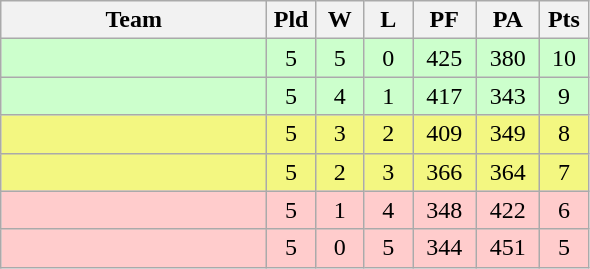<table class="wikitable" style="text-align:center;">
<tr>
<th width=170>Team</th>
<th width=25>Pld</th>
<th width=25>W</th>
<th width=25>L</th>
<th width=35>PF</th>
<th width=35>PA</th>
<th width=25>Pts</th>
</tr>
<tr bgcolor=#ccffcc>
<td align="left"></td>
<td>5</td>
<td>5</td>
<td>0</td>
<td>425</td>
<td>380</td>
<td>10</td>
</tr>
<tr bgcolor=#ccffcc>
<td align="left"></td>
<td>5</td>
<td>4</td>
<td>1</td>
<td>417</td>
<td>343</td>
<td>9</td>
</tr>
<tr bgcolor=#F3F781>
<td align="left"></td>
<td>5</td>
<td>3</td>
<td>2</td>
<td>409</td>
<td>349</td>
<td>8</td>
</tr>
<tr bgcolor=#F3F781>
<td align="left"></td>
<td>5</td>
<td>2</td>
<td>3</td>
<td>366</td>
<td>364</td>
<td>7</td>
</tr>
<tr bgcolor=#ffcccc>
<td align="left"></td>
<td>5</td>
<td>1</td>
<td>4</td>
<td>348</td>
<td>422</td>
<td>6</td>
</tr>
<tr bgcolor=#ffcccc>
<td align="left"></td>
<td>5</td>
<td>0</td>
<td>5</td>
<td>344</td>
<td>451</td>
<td>5</td>
</tr>
</table>
